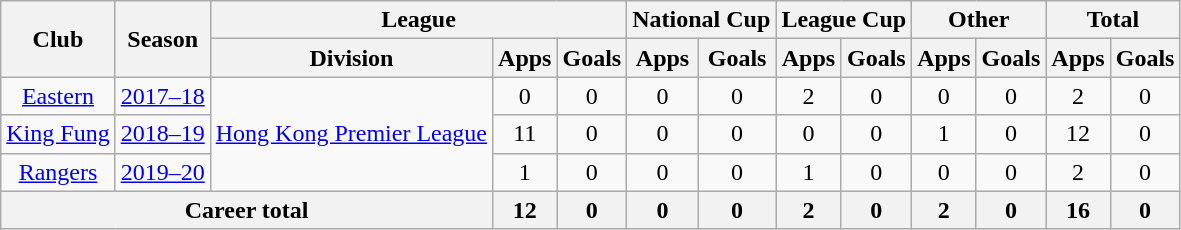<table class="wikitable" style="text-align: center">
<tr>
<th rowspan="2">Club</th>
<th rowspan="2">Season</th>
<th colspan="3">League</th>
<th colspan="2">National Cup</th>
<th colspan="2">League Cup</th>
<th colspan="2">Other</th>
<th colspan="2">Total</th>
</tr>
<tr>
<th>Division</th>
<th>Apps</th>
<th>Goals</th>
<th>Apps</th>
<th>Goals</th>
<th>Apps</th>
<th>Goals</th>
<th>Apps</th>
<th>Goals</th>
<th>Apps</th>
<th>Goals</th>
</tr>
<tr>
<td><a href='#'>Eastern</a></td>
<td><a href='#'>2017–18</a></td>
<td rowspan="3"><a href='#'>Hong Kong Premier League</a></td>
<td>0</td>
<td>0</td>
<td>0</td>
<td>0</td>
<td>2</td>
<td>0</td>
<td>0</td>
<td>0</td>
<td>2</td>
<td>0</td>
</tr>
<tr>
<td><a href='#'>King Fung</a></td>
<td><a href='#'>2018–19</a></td>
<td>11</td>
<td>0</td>
<td>0</td>
<td>0</td>
<td>0</td>
<td>0</td>
<td>1</td>
<td>0</td>
<td>12</td>
<td>0</td>
</tr>
<tr>
<td><a href='#'>Rangers</a></td>
<td><a href='#'>2019–20</a></td>
<td>1</td>
<td>0</td>
<td>0</td>
<td>0</td>
<td>1</td>
<td>0</td>
<td>0</td>
<td>0</td>
<td>2</td>
<td>0</td>
</tr>
<tr>
<th colspan=3>Career total</th>
<th>12</th>
<th>0</th>
<th>0</th>
<th>0</th>
<th>2</th>
<th>0</th>
<th>2</th>
<th>0</th>
<th>16</th>
<th>0</th>
</tr>
</table>
